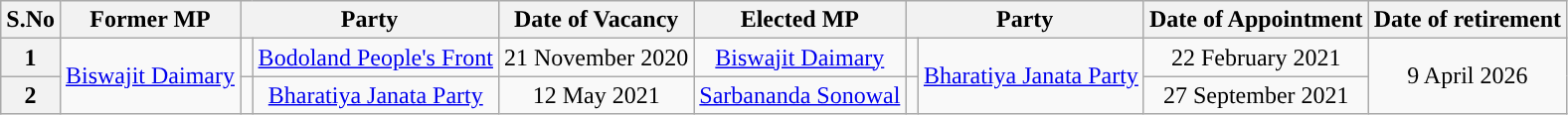<table class="wikitable sortable">
<tr>
<th>S.No</th>
<th>Former MP</th>
<th colspan="2">Party</th>
<th>Date of Vacancy</th>
<th>Elected MP</th>
<th colspan="2">Party</th>
<th><strong>Date of Appointment</strong></th>
<th>Date of retirement</th>
</tr>
<tr style="text-align:center;">
<th>1</th>
<td rowspan="2"><a href='#'>Biswajit Daimary</a></td>
<td width="1px"></td>
<td><a href='#'>Bodoland People's Front</a></td>
<td>21 November 2020</td>
<td><a href='#'>Biswajit Daimary</a></td>
<td width="1px"></td>
<td rowspan="2"><a href='#'>Bharatiya Janata Party</a></td>
<td>22 February 2021</td>
<td rowspan="2">9 April 2026</td>
</tr>
<tr style="text-align:center;">
<th>2</th>
<td width="1px"></td>
<td><a href='#'>Bharatiya Janata Party</a></td>
<td>12 May 2021</td>
<td><a href='#'>Sarbananda Sonowal</a></td>
<td width="1px"></td>
<td>27 September 2021</td>
</tr>
</table>
